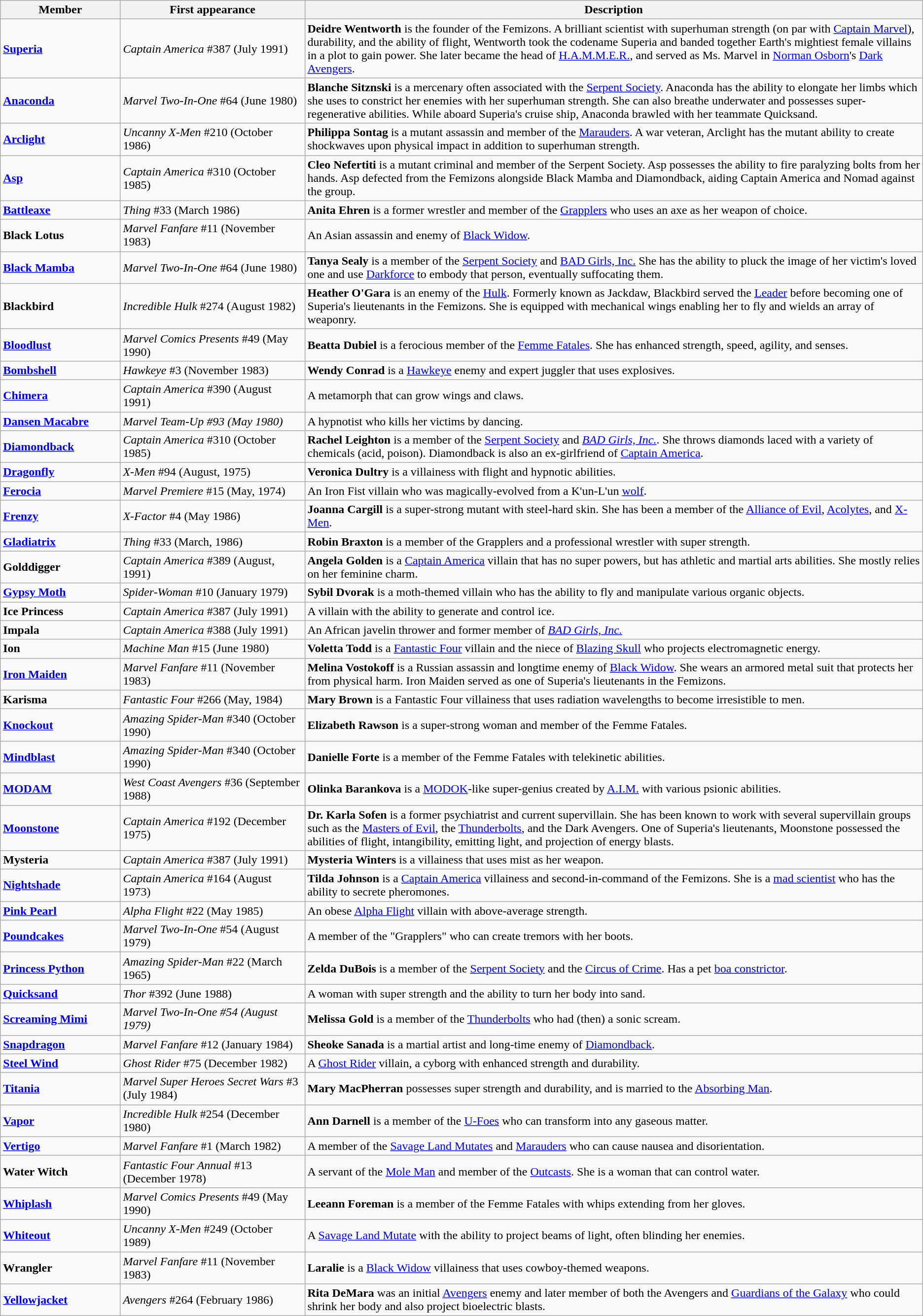<table class="wikitable">
<tr ">
<th style="width:13%;">Member</th>
<th style="width:20%;">First appearance</th>
<th style="width:67%;">Description</th>
</tr>
<tr>
<td><strong><a href='#'>Superia</a></strong></td>
<td><em>Captain America</em> #387 (July 1991)</td>
<td><strong>Deidre Wentworth</strong> is the founder of the Femizons. A brilliant scientist with superhuman strength (on par with <a href='#'>Captain Marvel</a>), durability, and the ability of flight, Wentworth took the codename Superia and banded together Earth's mightiest female villains in a plot to gain power. She later became the head of <a href='#'>H.A.M.M.E.R.</a>, and served as Ms. Marvel in <a href='#'>Norman Osborn</a>'s <a href='#'>Dark Avengers</a>.</td>
</tr>
<tr>
<td><strong><a href='#'>Anaconda</a></strong></td>
<td><em>Marvel Two-In-One</em> #64 (June 1980)</td>
<td><strong>Blanche Sitznski</strong> is a mercenary often associated with the <a href='#'>Serpent Society</a>. Anaconda has the ability to elongate her limbs which she uses to constrict her enemies with her superhuman strength. She can also breathe underwater and possesses super-regenerative abilities. While aboard Superia's cruise ship, Anaconda brawled with her teammate Quicksand.</td>
</tr>
<tr>
<td><strong><a href='#'>Arclight</a></strong></td>
<td><em>Uncanny X-Men</em> #210 (October 1986)</td>
<td><strong>Philippa Sontag</strong> is a mutant assassin and member of the <a href='#'>Marauders</a>. A war veteran, Arclight has the mutant ability to create shockwaves upon physical impact in addition to superhuman strength.</td>
</tr>
<tr>
<td><strong><a href='#'>Asp</a></strong></td>
<td><em>Captain America</em> #310 (October 1985)</td>
<td><strong>Cleo Nefertiti</strong> is a mutant criminal and member of the Serpent Society. Asp possesses the ability to fire paralyzing bolts from her hands. Asp defected from the Femizons alongside Black Mamba and Diamondback, aiding Captain America and Nomad against the group.</td>
</tr>
<tr>
<td><strong><a href='#'>Battleaxe</a></strong></td>
<td><em>Thing</em> #33 (March 1986)</td>
<td><strong>Anita Ehren</strong> is a former wrestler and member of the <a href='#'>Grapplers</a> who uses an axe as her weapon of choice.</td>
</tr>
<tr>
<td><strong>Black Lotus</strong></td>
<td><em>Marvel Fanfare</em> #11 (November 1983)</td>
<td>An Asian assassin and enemy of <a href='#'>Black Widow</a>.</td>
</tr>
<tr>
<td><strong><a href='#'>Black Mamba</a></strong></td>
<td><em>Marvel Two-In-One</em> #64 (June 1980)</td>
<td><strong>Tanya Sealy</strong> is a member of the <a href='#'>Serpent Society</a> and <a href='#'>BAD Girls, Inc.</a> She has the ability to pluck the image of her victim's loved one and use <a href='#'>Darkforce</a> to embody that person, eventually suffocating them.</td>
</tr>
<tr>
<td><strong>Blackbird</strong></td>
<td><em>Incredible Hulk</em> #274 (August 1982)</td>
<td><strong>Heather O'Gara</strong> is an enemy of the <a href='#'>Hulk</a>. Formerly known as Jackdaw, Blackbird served the <a href='#'>Leader</a> before becoming one of Superia's lieutenants in the Femizons. She is equipped with mechanical wings enabling her to fly and wields an array of weaponry.</td>
</tr>
<tr>
<td><strong><a href='#'>Bloodlust</a></strong></td>
<td><em>Marvel Comics Presents</em> #49 (May 1990)</td>
<td><strong>Beatta Dubiel</strong> is a ferocious member of the <a href='#'>Femme Fatales</a>. She has enhanced strength, speed, agility, and senses.</td>
</tr>
<tr>
<td><strong><a href='#'>Bombshell</a></strong></td>
<td><em>Hawkeye</em> #3 (November 1983)</td>
<td><strong>Wendy Conrad</strong> is a <a href='#'>Hawkeye</a> enemy and expert juggler that uses explosives.</td>
</tr>
<tr>
<td><strong><a href='#'>Chimera</a></strong></td>
<td><em>Captain America</em> #390 (August 1991)</td>
<td>A metamorph that can grow wings and claws.</td>
</tr>
<tr>
<td><strong><a href='#'>Dansen Macabre</a></strong></td>
<td><em>Marvel Team-Up #93 (May 1980)</em></td>
<td>A hypnotist who kills her victims by dancing.</td>
</tr>
<tr>
<td><strong><a href='#'>Diamondback</a></strong></td>
<td><em>Captain America</em> #310 (October 1985)</td>
<td><strong>Rachel Leighton</strong> is a member of the <a href='#'>Serpent Society</a> and <em><a href='#'>BAD Girls, Inc.</a></em>. She throws diamonds laced with a variety of chemicals (acid, poison). Diamondback is also an ex-girlfriend of <a href='#'>Captain America</a>.</td>
</tr>
<tr>
<td><strong><a href='#'>Dragonfly</a></strong></td>
<td><em>X-Men</em> #94 (August, 1975)</td>
<td><strong>Veronica Dultry</strong> is a villainess with flight and hypnotic abilities.</td>
</tr>
<tr>
<td><strong><a href='#'>Ferocia</a></strong></td>
<td><em>Marvel Premiere</em> #15 (May, 1974)</td>
<td>An Iron Fist villain who was magically-evolved from a K'un-L'un <a href='#'>wolf</a>.</td>
</tr>
<tr>
<td><strong><a href='#'>Frenzy</a></strong></td>
<td><em>X-Factor</em> #4 (May 1986)</td>
<td><strong>Joanna Cargill</strong> is a super-strong mutant with steel-hard skin. She has been a member of the <a href='#'>Alliance of Evil</a>, <a href='#'>Acolytes</a>, and <a href='#'>X-Men</a>.</td>
</tr>
<tr>
<td><strong><a href='#'>Gladiatrix</a></strong></td>
<td><em>Thing</em> #33 (March, 1986)</td>
<td><strong>Robin Braxton</strong> is a member of the Grapplers and a professional wrestler with super strength.</td>
</tr>
<tr>
<td><strong>Golddigger</strong></td>
<td><em>Captain America</em> #389 (August, 1991)</td>
<td><strong>Angela Golden</strong> is a <a href='#'>Captain America</a> villain that has no super powers, but has athletic and martial arts abilities. She mostly relies on her feminine charm.</td>
</tr>
<tr>
<td><strong><a href='#'>Gypsy Moth</a></strong></td>
<td><em>Spider-Woman</em> #10 (January 1979)</td>
<td><strong>Sybil Dvorak</strong> is a moth-themed villain who has the ability to fly and manipulate various organic objects.</td>
</tr>
<tr>
<td><strong>Ice Princess</strong></td>
<td><em>Captain America</em> #387 (July 1991)</td>
<td>A villain with the ability to generate and control ice.</td>
</tr>
<tr>
<td><strong>Impala</strong></td>
<td><em>Captain America</em> #388 (July 1991)</td>
<td>An African javelin thrower and former member of <em><a href='#'>BAD Girls, Inc.</a></em></td>
</tr>
<tr>
<td><strong>Ion</strong></td>
<td><em>Machine Man</em> #15 (June 1980)</td>
<td><strong>Voletta Todd</strong> is a <a href='#'>Fantastic Four</a> villain and the niece of <a href='#'>Blazing Skull</a> who projects electromagnetic energy.</td>
</tr>
<tr>
<td><strong><a href='#'>Iron Maiden</a></strong></td>
<td><em>Marvel Fanfare</em> #11 (November 1983)</td>
<td><strong>Melina Vostokoff</strong> is a Russian assassin and longtime enemy of <a href='#'>Black Widow</a>. She wears an armored metal suit that protects her from physical harm. Iron Maiden served as one of Superia's lieutenants in the Femizons.</td>
</tr>
<tr>
<td><strong>Karisma</strong></td>
<td><em>Fantastic Four</em> #266 (May, 1984)</td>
<td><strong>Mary Brown</strong> is a Fantastic Four villainess that uses radiation wavelengths to become irresistible to men.</td>
</tr>
<tr>
<td><strong><a href='#'>Knockout</a></strong></td>
<td><em>Amazing Spider-Man</em> #340 (October 1990)</td>
<td><strong>Elizabeth Rawson</strong> is a super-strong woman and member of the Femme Fatales.</td>
</tr>
<tr>
<td><strong><a href='#'>Mindblast</a></strong></td>
<td><em>Amazing Spider-Man</em> #340 (October 1990)</td>
<td><strong>Danielle Forte</strong> is a member of the Femme Fatales with telekinetic abilities.</td>
</tr>
<tr>
<td><strong><a href='#'>MODAM</a></strong></td>
<td><em>West Coast Avengers</em> #36 (September 1988)</td>
<td><strong>Olinka Barankova</strong> is a <a href='#'>MODOK</a>-like super-genius created by <a href='#'>A.I.M.</a> with various psionic abilities.</td>
</tr>
<tr>
<td><strong><a href='#'>Moonstone</a></strong></td>
<td><em>Captain America</em> #192 (December 1975)</td>
<td><strong>Dr. Karla Sofen</strong> is a former psychiatrist and current supervillain. She has been known to work with several supervillain groups such as the <a href='#'>Masters of Evil</a>, the <a href='#'>Thunderbolts</a>, and the Dark Avengers. One of Superia's lieutenants, Moonstone possessed the abilities of flight, intangibility, emitting light, and projection of energy blasts.</td>
</tr>
<tr>
<td><strong>Mysteria</strong></td>
<td><em>Captain America</em> #387 (July 1991)</td>
<td><strong>Mysteria Winters</strong> is a villainess that uses mist as her weapon.</td>
</tr>
<tr>
<td><strong><a href='#'>Nightshade</a></strong></td>
<td><em>Captain America</em> #164 (August 1973)</td>
<td><strong>Tilda Johnson</strong> is a <a href='#'>Captain America</a> villainess and second-in-command of the Femizons. She is a <a href='#'>mad scientist</a> who has the ability to secrete pheromones.</td>
</tr>
<tr>
<td><strong><a href='#'>Pink Pearl</a></strong></td>
<td><em>Alpha Flight</em> #22 (May 1985)</td>
<td>An obese <a href='#'>Alpha Flight</a> villain with above-average strength.</td>
</tr>
<tr>
<td><strong><a href='#'>Poundcakes</a></strong></td>
<td><em>Marvel Two-In-One</em> #54 (August 1979)</td>
<td>A member of the "Grapplers" who can create tremors with her boots.</td>
</tr>
<tr>
<td><strong><a href='#'>Princess Python</a></strong></td>
<td><em>Amazing Spider-Man</em> #22 (March 1965)</td>
<td><strong>Zelda DuBois</strong> is a member of the <a href='#'>Serpent Society</a> and the <a href='#'>Circus of Crime</a>. Has a pet <a href='#'>boa constrictor</a>.</td>
</tr>
<tr>
<td><strong><a href='#'>Quicksand</a></strong></td>
<td><em>Thor</em> #392 (June 1988)</td>
<td>A woman with super strength and the ability to turn her body into sand.</td>
</tr>
<tr>
<td><strong><a href='#'>Screaming Mimi</a></strong></td>
<td><em>Marvel Two-In-One #54 (August 1979)</em></td>
<td><strong>Melissa Gold</strong> is a member of the <a href='#'>Thunderbolts</a> who had (then) a sonic scream.</td>
</tr>
<tr>
<td><strong><a href='#'>Snapdragon</a></strong></td>
<td><em>Marvel Fanfare</em> #12 (January 1984)</td>
<td><strong>Sheoke Sanada</strong> is a martial artist and long-time enemy of <a href='#'>Diamondback</a>.</td>
</tr>
<tr>
<td><strong><a href='#'>Steel Wind</a></strong></td>
<td><em>Ghost Rider</em> #75 (December 1982)</td>
<td>A <a href='#'>Ghost Rider</a> villain, a cyborg with enhanced strength and durability.</td>
</tr>
<tr>
<td><strong><a href='#'>Titania</a></strong></td>
<td><em>Marvel Super Heroes Secret Wars</em> #3 (July 1984)</td>
<td><strong>Mary MacPherran</strong> possesses super strength and durability, and is married to the <a href='#'>Absorbing Man</a>.</td>
</tr>
<tr>
<td><strong><a href='#'>Vapor</a></strong></td>
<td><em>Incredible Hulk</em> #254 (December 1980)</td>
<td><strong>Ann Darnell</strong> is a member of the <a href='#'>U-Foes</a> who can transform into any gaseous matter.</td>
</tr>
<tr>
<td><strong><a href='#'>Vertigo</a></strong></td>
<td><em>Marvel Fanfare</em> #1 (March 1982)</td>
<td>A member of the <a href='#'>Savage Land Mutates</a> and <a href='#'>Marauders</a> who can cause nausea and disorientation.</td>
</tr>
<tr>
<td><strong>Water Witch</strong></td>
<td><em>Fantastic Four Annual</em> #13 (December 1978)</td>
<td>A servant of the <a href='#'>Mole Man</a> and member of the <a href='#'>Outcasts</a>. She is a woman that can control water.</td>
</tr>
<tr>
<td><strong><a href='#'>Whiplash</a></strong></td>
<td><em>Marvel Comics Presents</em> #49 (May 1990)</td>
<td><strong>Leeann Foreman</strong> is a member of the Femme Fatales with whips extending from her gloves.</td>
</tr>
<tr>
<td><strong><a href='#'>Whiteout</a></strong></td>
<td><em>Uncanny X-Men</em> #249 (October 1989)</td>
<td>A <a href='#'>Savage Land Mutate</a> with the ability to project beams of light, often blinding her enemies.</td>
</tr>
<tr>
<td><strong>Wrangler</strong></td>
<td><em>Marvel Fanfare</em> #11 (November 1983)</td>
<td><strong>Laralie</strong> is a <a href='#'>Black Widow</a> villainess that uses cowboy-themed weapons.</td>
</tr>
<tr>
<td><strong><a href='#'>Yellowjacket</a></strong></td>
<td><em>Avengers</em> #264 (February 1986)</td>
<td><strong>Rita DeMara</strong> was an initial <a href='#'>Avengers</a> enemy and later member of both the Avengers and <a href='#'>Guardians of the Galaxy</a> who could shrink her body and also project bioelectric blasts.</td>
</tr>
</table>
